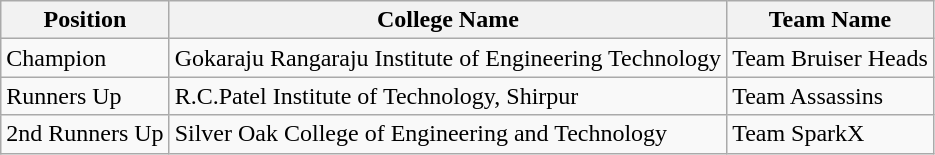<table class="wikitable">
<tr>
<th>Position</th>
<th>College Name</th>
<th>Team Name</th>
</tr>
<tr>
<td>Champion</td>
<td>Gokaraju Rangaraju Institute of Engineering Technology</td>
<td>Team Bruiser Heads</td>
</tr>
<tr>
<td>Runners Up</td>
<td>R.C.Patel Institute of Technology, Shirpur</td>
<td>Team Assassins</td>
</tr>
<tr>
<td>2nd Runners Up</td>
<td>Silver Oak College of Engineering and Technology</td>
<td>Team SparkX</td>
</tr>
</table>
